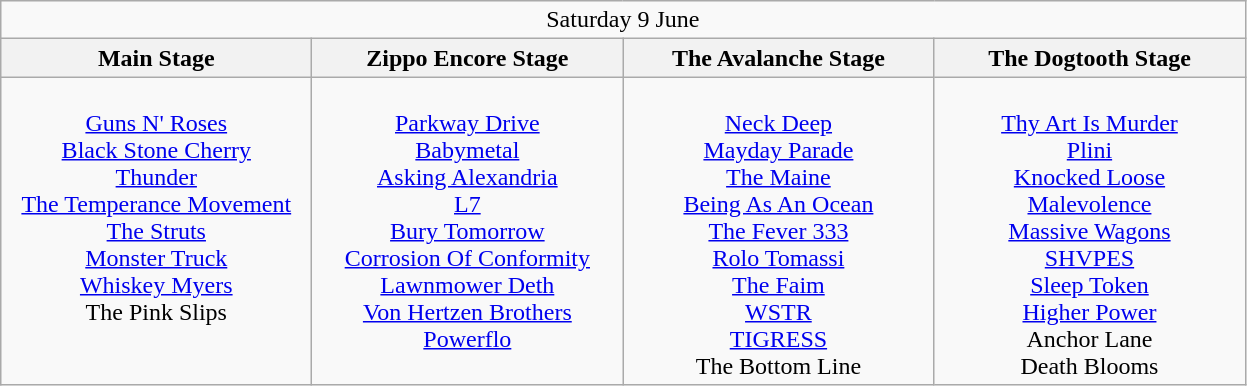<table class="wikitable">
<tr>
<td colspan="4" style="text-align:center;">Saturday 9 June</td>
</tr>
<tr>
<th>Main Stage</th>
<th>Zippo Encore Stage</th>
<th>The Avalanche Stage</th>
<th>The Dogtooth Stage</th>
</tr>
<tr>
<td style="text-align:center; vertical-align:top; width:200px;"><br><a href='#'>Guns N' Roses</a><br>
<a href='#'>Black Stone Cherry</a><br>
<a href='#'>Thunder</a> <br>
<a href='#'>The Temperance Movement</a> <br>
<a href='#'>The Struts</a> <br>
<a href='#'>Monster Truck</a> <br>
<a href='#'>Whiskey Myers</a> <br>
The Pink Slips <br></td>
<td style="text-align:center; vertical-align:top; width:200px;"><br><a href='#'>Parkway Drive</a> <br>
<a href='#'>Babymetal</a> <br>
<a href='#'>Asking Alexandria</a> <br>
<a href='#'>L7</a> <br>
<a href='#'>Bury Tomorrow</a> <br>
<a href='#'>Corrosion Of Conformity</a> <br>
<a href='#'>Lawnmower Deth</a> <br>
<a href='#'>Von Hertzen Brothers</a> <br>
<a href='#'>Powerflo</a> <br></td>
<td style="text-align:center; vertical-align:top; width:200px;"><br><a href='#'>Neck Deep</a> <br>
<a href='#'>Mayday Parade</a> <br>
<a href='#'>The Maine</a> <br>
<a href='#'>Being As An Ocean</a> <br>
<a href='#'>The Fever 333</a> <br>
<a href='#'>Rolo Tomassi</a> <br>
<a href='#'>The Faim</a> <br>
<a href='#'>WSTR</a> <br>
<a href='#'>TIGRESS</a> <br>
The Bottom Line <br></td>
<td style="text-align:center; vertical-align:top; width:200px;"><br><a href='#'>Thy Art Is Murder</a> <br>
<a href='#'>Plini</a> <br>
<a href='#'>Knocked Loose</a> <br>
<a href='#'>Malevolence</a><br>
<a href='#'>Massive Wagons</a> <br>
<a href='#'>SHVPES</a><br>
<a href='#'>Sleep Token</a> <br>
<a href='#'>Higher Power</a> <br>
Anchor Lane <br>
Death Blooms <br></td>
</tr>
</table>
